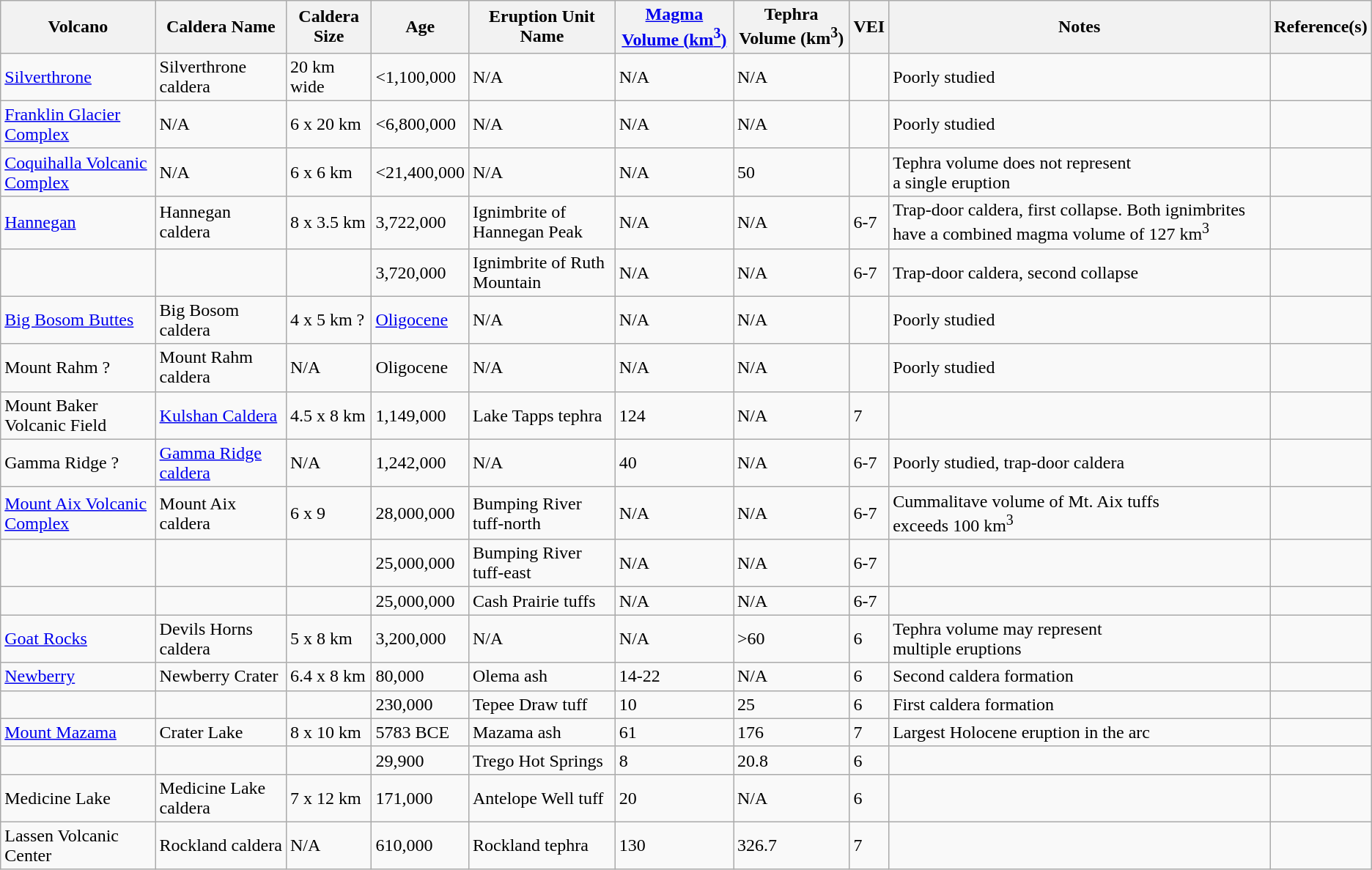<table class="wikitable">
<tr>
<th>Volcano</th>
<th>Caldera Name</th>
<th>Caldera Size</th>
<th>Age</th>
<th>Eruption Unit Name</th>
<th><a href='#'>Magma Volume (km<sup>3</sup>)</a></th>
<th>Tephra Volume (km<sup>3</sup>)</th>
<th>VEI</th>
<th>Notes</th>
<th>Reference(s)</th>
</tr>
<tr>
<td><a href='#'>Silverthrone</a></td>
<td>Silverthrone caldera</td>
<td>20 km wide</td>
<td><1,100,000</td>
<td>N/A</td>
<td>N/A</td>
<td>N/A</td>
<td></td>
<td>Poorly studied</td>
<td></td>
</tr>
<tr>
<td><a href='#'>Franklin Glacier Complex</a></td>
<td>N/A</td>
<td>6 x 20 km</td>
<td><6,800,000</td>
<td>N/A</td>
<td>N/A</td>
<td>N/A</td>
<td></td>
<td>Poorly studied</td>
<td></td>
</tr>
<tr>
<td><a href='#'>Coquihalla Volcanic Complex</a></td>
<td>N/A</td>
<td>6 x 6 km</td>
<td><21,400,000</td>
<td>N/A</td>
<td>N/A</td>
<td>50</td>
<td></td>
<td>Tephra volume does not represent<br>a single eruption</td>
<td></td>
</tr>
<tr>
<td><a href='#'>Hannegan</a></td>
<td>Hannegan caldera</td>
<td>8 x 3.5 km</td>
<td>3,722,000</td>
<td>Ignimbrite of Hannegan Peak</td>
<td>N/A</td>
<td>N/A</td>
<td>6-7</td>
<td>Trap-door caldera, first collapse. Both ignimbrites have a combined magma volume of 127 km<sup>3</sup></td>
<td></td>
</tr>
<tr>
<td></td>
<td></td>
<td></td>
<td>3,720,000</td>
<td>Ignimbrite of Ruth Mountain</td>
<td>N/A</td>
<td>N/A</td>
<td>6-7</td>
<td>Trap-door caldera, second collapse</td>
<td></td>
</tr>
<tr>
<td><a href='#'>Big Bosom Buttes</a></td>
<td>Big Bosom caldera</td>
<td>4 x 5 km ?</td>
<td><a href='#'>Oligocene</a></td>
<td>N/A</td>
<td>N/A</td>
<td>N/A</td>
<td></td>
<td>Poorly studied</td>
<td></td>
</tr>
<tr>
<td>Mount Rahm ?</td>
<td>Mount Rahm caldera</td>
<td>N/A</td>
<td>Oligocene</td>
<td>N/A</td>
<td>N/A</td>
<td>N/A</td>
<td></td>
<td>Poorly studied</td>
<td></td>
</tr>
<tr>
<td>Mount Baker Volcanic Field</td>
<td><a href='#'>Kulshan Caldera</a></td>
<td>4.5 x 8 km</td>
<td>1,149,000</td>
<td>Lake Tapps tephra</td>
<td>124</td>
<td>N/A</td>
<td>7</td>
<td></td>
<td></td>
</tr>
<tr>
<td>Gamma Ridge ?</td>
<td><a href='#'>Gamma Ridge caldera</a></td>
<td>N/A</td>
<td>1,242,000</td>
<td>N/A</td>
<td>40</td>
<td>N/A</td>
<td>6-7</td>
<td>Poorly studied, trap-door caldera</td>
<td></td>
</tr>
<tr>
<td><a href='#'>Mount Aix Volcanic Complex</a></td>
<td>Mount Aix caldera</td>
<td>6 x 9</td>
<td>28,000,000</td>
<td>Bumping River tuff-north</td>
<td>N/A</td>
<td>N/A</td>
<td>6-7</td>
<td>Cummalitave volume of Mt. Aix tuffs<br>exceeds 100 km<sup>3</sup></td>
<td></td>
</tr>
<tr>
<td></td>
<td></td>
<td></td>
<td>25,000,000</td>
<td>Bumping River tuff-east</td>
<td>N/A</td>
<td>N/A</td>
<td>6-7</td>
<td></td>
<td></td>
</tr>
<tr>
<td></td>
<td></td>
<td></td>
<td>25,000,000</td>
<td>Cash Prairie tuffs</td>
<td>N/A</td>
<td>N/A</td>
<td>6-7</td>
<td></td>
<td></td>
</tr>
<tr>
<td><a href='#'>Goat Rocks</a></td>
<td>Devils Horns caldera</td>
<td>5 x 8 km</td>
<td>3,200,000</td>
<td>N/A</td>
<td>N/A</td>
<td>>60</td>
<td>6</td>
<td>Tephra volume may represent<br>multiple eruptions</td>
<td></td>
</tr>
<tr>
<td><a href='#'>Newberry</a></td>
<td>Newberry Crater</td>
<td>6.4 x 8 km</td>
<td>80,000</td>
<td>Olema ash</td>
<td>14-22</td>
<td>N/A</td>
<td>6</td>
<td>Second caldera formation</td>
<td></td>
</tr>
<tr>
<td></td>
<td></td>
<td></td>
<td>230,000</td>
<td>Tepee Draw tuff</td>
<td>10</td>
<td>25</td>
<td>6</td>
<td>First caldera formation</td>
<td></td>
</tr>
<tr>
<td><a href='#'>Mount Mazama</a></td>
<td>Crater Lake</td>
<td>8 x 10 km</td>
<td>5783 BCE</td>
<td>Mazama ash</td>
<td>61</td>
<td>176</td>
<td>7</td>
<td>Largest Holocene eruption in the arc</td>
<td></td>
</tr>
<tr>
<td></td>
<td></td>
<td></td>
<td>29,900</td>
<td>Trego Hot Springs</td>
<td>8</td>
<td>20.8</td>
<td>6</td>
<td></td>
<td></td>
</tr>
<tr>
<td>Medicine Lake</td>
<td>Medicine Lake caldera</td>
<td>7 x 12 km</td>
<td>171,000</td>
<td>Antelope Well tuff</td>
<td>20</td>
<td>N/A</td>
<td>6</td>
<td></td>
<td></td>
</tr>
<tr>
<td>Lassen Volcanic Center</td>
<td>Rockland caldera</td>
<td>N/A</td>
<td>610,000</td>
<td>Rockland tephra</td>
<td>130</td>
<td>326.7</td>
<td>7</td>
<td></td>
<td></td>
</tr>
</table>
